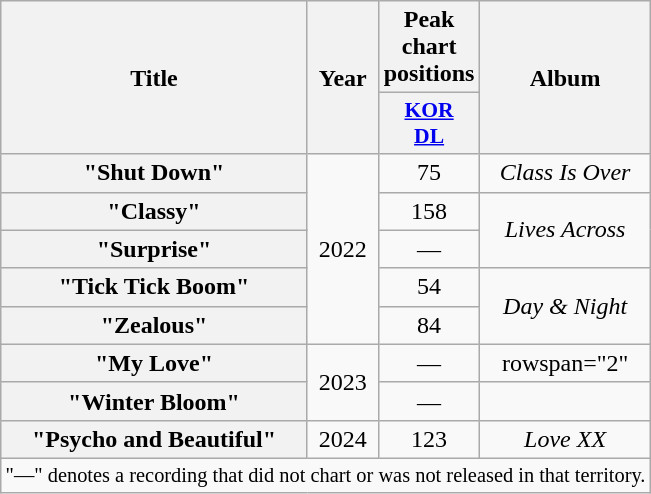<table class="wikitable plainrowheaders" style="text-align:center">
<tr>
<th scope="col" rowspan="2">Title</th>
<th scope="col" rowspan="2">Year</th>
<th scope="col">Peak chart positions</th>
<th scope="col" rowspan="2">Album</th>
</tr>
<tr>
<th scope="col" style="font-size:90%; width:2.5em"><a href='#'>KOR<br>DL</a><br></th>
</tr>
<tr>
<th scope="row">"Shut Down"</th>
<td rowspan="5">2022</td>
<td>75</td>
<td><em>Class Is Over</em></td>
</tr>
<tr>
<th scope="row">"Classy"</th>
<td>158</td>
<td rowspan="2"><em>Lives Across</em></td>
</tr>
<tr>
<th scope="row">"Surprise"</th>
<td>—</td>
</tr>
<tr>
<th scope="row">"Tick Tick Boom"</th>
<td>54</td>
<td rowspan="2"><em>Day & Night</em></td>
</tr>
<tr>
<th scope="row">"Zealous"</th>
<td>84</td>
</tr>
<tr>
<th scope="row">"My Love"</th>
<td rowspan="2">2023</td>
<td>—</td>
<td>rowspan="2" </td>
</tr>
<tr>
<th scope="row">"Winter Bloom"</th>
<td>—</td>
</tr>
<tr>
<th scope="row">"Psycho and Beautiful"</th>
<td>2024</td>
<td>123</td>
<td><em>Love XX</em></td>
</tr>
<tr>
<td colspan="4" style="font-size:85%">"—" denotes a recording that did not chart or was not released in that territory.</td>
</tr>
</table>
